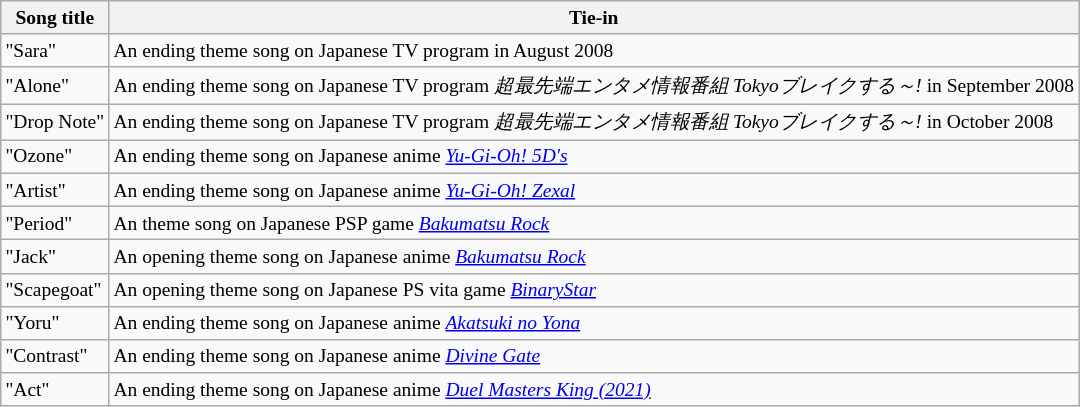<table class="wikitable" style="font-size:small;">
<tr>
<th>Song title</th>
<th>Tie-in</th>
</tr>
<tr>
<td>"Sara"</td>
<td>An ending theme song on Japanese TV program  in August 2008</td>
</tr>
<tr>
<td>"Alone"</td>
<td>An ending theme song on Japanese TV program <em>超最先端エンタメ情報番組 Tokyoブレイクする～!</em> in September 2008</td>
</tr>
<tr>
<td>"Drop Note"</td>
<td>An ending theme song on Japanese TV program <em>超最先端エンタメ情報番組 Tokyoブレイクする～!</em> in October 2008</td>
</tr>
<tr>
<td>"Ozone"</td>
<td>An ending theme song on Japanese anime <em><a href='#'>Yu-Gi-Oh! 5D's</a></em></td>
</tr>
<tr>
<td>"Artist"</td>
<td>An ending theme song on Japanese anime <em><a href='#'>Yu-Gi-Oh! Zexal</a></em></td>
</tr>
<tr>
<td>"Period"</td>
<td>An theme song on Japanese PSP game <em><a href='#'>Bakumatsu Rock</a></em></td>
</tr>
<tr>
<td>"Jack"</td>
<td>An opening theme song on Japanese anime <em><a href='#'>Bakumatsu Rock</a></em></td>
</tr>
<tr>
<td>"Scapegoat"</td>
<td>An opening theme song on Japanese PS vita game <em><a href='#'>BinaryStar</a></em></td>
</tr>
<tr>
<td>"Yoru"</td>
<td>An ending theme song on Japanese anime <em><a href='#'>Akatsuki no Yona</a></em></td>
</tr>
<tr>
<td>"Contrast"</td>
<td>An ending theme song on Japanese anime <em><a href='#'>Divine Gate</a></em></td>
</tr>
<tr>
<td>"Act"</td>
<td>An ending theme song on Japanese anime <em><a href='#'>Duel Masters King (2021)</a></em></td>
</tr>
</table>
